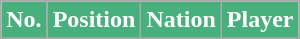<table class="wikitable sortable">
<tr>
<th style="background:#48B07D; color:#FFFFFF;" scope="col">No.</th>
<th style="background:#48B07D; color:#FFFFFF;" scope="col">Position</th>
<th style="background:#48B07D; color:#FFFFFF;" scope="col">Nation</th>
<th style="background:#48B07D; color:#FFFFFF;" scope="col">Player</th>
</tr>
<tr>
</tr>
</table>
